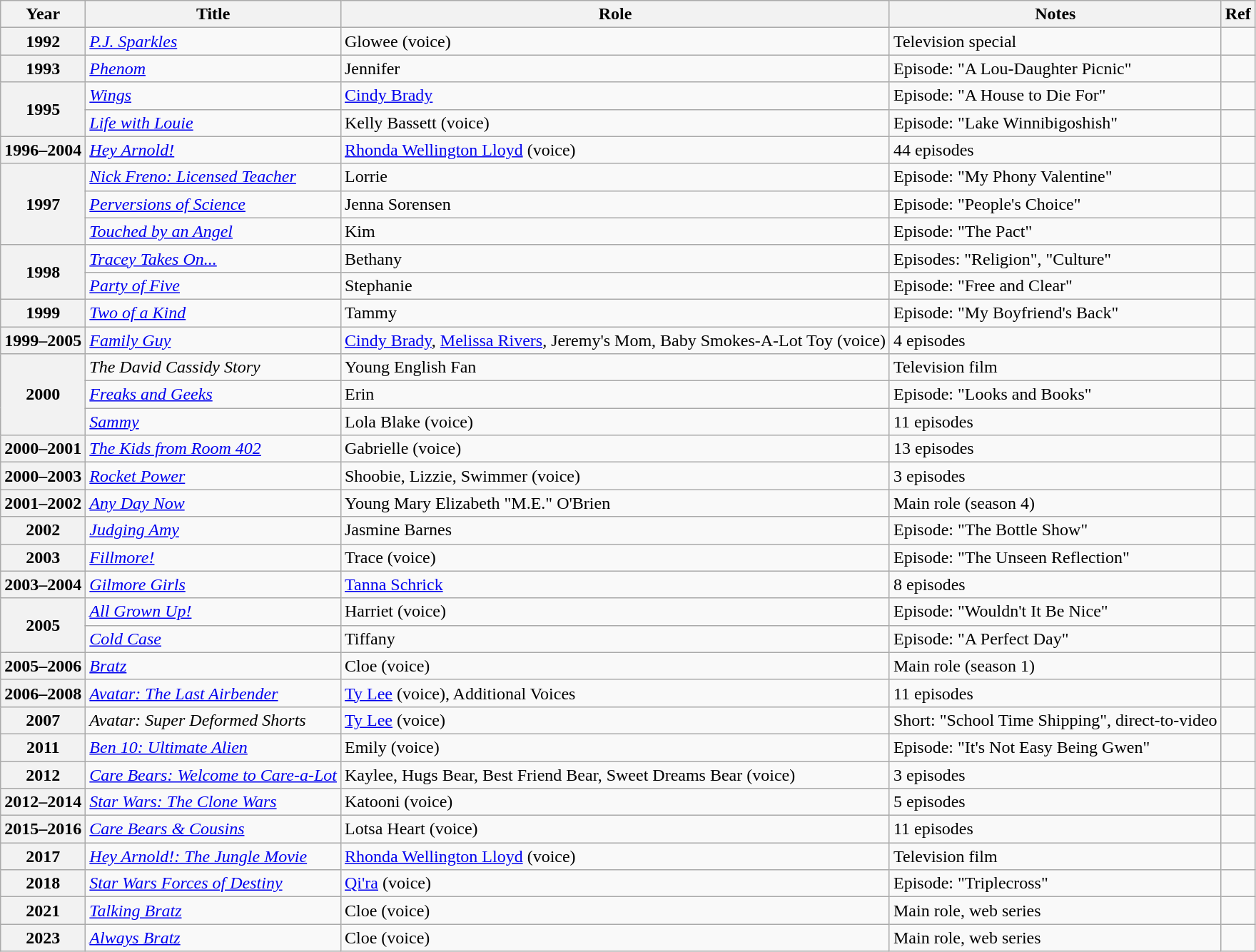<table class="wikitable plainrowheaders sortable">
<tr>
<th scope="col">Year</th>
<th scope="col">Title</th>
<th scope="col">Role</th>
<th scope="col" class="unsortable">Notes</th>
<th scope="col" class="unsortable">Ref</th>
</tr>
<tr>
<th scope="row">1992</th>
<td><em><a href='#'>P.J. Sparkles</a></em></td>
<td>Glowee (voice)</td>
<td>Television special</td>
<td></td>
</tr>
<tr>
<th scope="row">1993</th>
<td><em><a href='#'>Phenom</a></em></td>
<td>Jennifer</td>
<td>Episode: "A Lou-Daughter Picnic"</td>
<td></td>
</tr>
<tr>
<th scope="row" rowspan="2">1995</th>
<td><em><a href='#'>Wings</a></em></td>
<td><a href='#'>Cindy Brady</a></td>
<td>Episode: "A House to Die For"</td>
<td></td>
</tr>
<tr>
<td><em><a href='#'>Life with Louie</a></em></td>
<td>Kelly Bassett (voice)</td>
<td>Episode: "Lake Winnibigoshish"</td>
<td></td>
</tr>
<tr>
<th scope="row">1996–2004</th>
<td><em><a href='#'>Hey Arnold!</a></em></td>
<td><a href='#'>Rhonda Wellington Lloyd</a> (voice)</td>
<td>44 episodes</td>
<td></td>
</tr>
<tr>
<th scope="row" rowspan="3">1997</th>
<td><em><a href='#'>Nick Freno: Licensed Teacher</a></em></td>
<td>Lorrie</td>
<td>Episode: "My Phony Valentine"</td>
<td></td>
</tr>
<tr>
<td><em><a href='#'>Perversions of Science</a></em></td>
<td>Jenna Sorensen</td>
<td>Episode: "People's Choice"</td>
<td></td>
</tr>
<tr>
<td><em><a href='#'>Touched by an Angel</a></em></td>
<td>Kim</td>
<td>Episode: "The Pact"</td>
<td></td>
</tr>
<tr>
<th scope="row" rowspan="2">1998</th>
<td><em><a href='#'>Tracey Takes On...</a></em></td>
<td>Bethany</td>
<td>Episodes: "Religion", "Culture"</td>
<td></td>
</tr>
<tr>
<td><em><a href='#'>Party of Five</a></em></td>
<td>Stephanie</td>
<td>Episode: "Free and Clear"</td>
<td></td>
</tr>
<tr>
<th scope="row">1999</th>
<td><em><a href='#'>Two of a Kind</a></em></td>
<td>Tammy</td>
<td>Episode: "My Boyfriend's Back"</td>
<td></td>
</tr>
<tr>
<th scope="row">1999–2005</th>
<td><em><a href='#'>Family Guy</a></em></td>
<td><a href='#'>Cindy Brady</a>, <a href='#'>Melissa Rivers</a>, Jeremy's Mom, Baby Smokes-A-Lot Toy (voice)</td>
<td>4 episodes</td>
<td></td>
</tr>
<tr>
<th scope="row" rowspan="3">2000</th>
<td><em>The David Cassidy Story</em></td>
<td>Young English Fan</td>
<td>Television film</td>
<td></td>
</tr>
<tr>
<td><em><a href='#'>Freaks and Geeks</a></em></td>
<td>Erin</td>
<td>Episode: "Looks and Books"</td>
<td></td>
</tr>
<tr>
<td><em><a href='#'>Sammy</a></em></td>
<td>Lola Blake (voice)</td>
<td>11 episodes</td>
<td></td>
</tr>
<tr>
<th scope="row">2000–2001</th>
<td><em><a href='#'>The Kids from Room 402</a></em></td>
<td>Gabrielle (voice)</td>
<td>13 episodes</td>
<td></td>
</tr>
<tr>
<th scope="row">2000–2003</th>
<td><em><a href='#'>Rocket Power</a></em></td>
<td>Shoobie, Lizzie, Swimmer (voice)</td>
<td>3 episodes</td>
<td></td>
</tr>
<tr>
<th scope="row">2001–2002</th>
<td><em><a href='#'>Any Day Now</a></em></td>
<td>Young Mary Elizabeth "M.E." O'Brien</td>
<td>Main role (season 4)</td>
<td></td>
</tr>
<tr>
<th scope="row">2002</th>
<td><em><a href='#'>Judging Amy</a></em></td>
<td>Jasmine Barnes</td>
<td>Episode: "The Bottle Show"</td>
<td></td>
</tr>
<tr>
<th scope="row">2003</th>
<td><em><a href='#'>Fillmore!</a></em></td>
<td>Trace (voice)</td>
<td>Episode: "The Unseen Reflection"</td>
<td></td>
</tr>
<tr>
<th scope="row">2003–2004</th>
<td><em><a href='#'>Gilmore Girls</a></em></td>
<td><a href='#'>Tanna Schrick</a></td>
<td>8 episodes</td>
<td></td>
</tr>
<tr>
<th scope="row" rowspan="2">2005</th>
<td><em><a href='#'>All Grown Up!</a></em></td>
<td>Harriet (voice)</td>
<td>Episode: "Wouldn't It Be Nice"</td>
<td></td>
</tr>
<tr>
<td><em><a href='#'>Cold Case</a></em></td>
<td>Tiffany</td>
<td>Episode: "A Perfect Day"</td>
<td></td>
</tr>
<tr>
<th scope="row">2005–2006</th>
<td><em><a href='#'>Bratz</a></em></td>
<td>Cloe (voice)</td>
<td>Main role (season 1)</td>
<td></td>
</tr>
<tr>
<th scope="row">2006–2008</th>
<td><em><a href='#'>Avatar: The Last Airbender</a></em></td>
<td><a href='#'>Ty Lee</a> (voice), Additional Voices</td>
<td>11 episodes</td>
<td></td>
</tr>
<tr>
<th scope="row">2007</th>
<td><em>Avatar: Super Deformed Shorts</em></td>
<td><a href='#'>Ty Lee</a> (voice)</td>
<td>Short: "School Time Shipping", direct-to-video</td>
<td></td>
</tr>
<tr>
<th scope="row">2011</th>
<td><em><a href='#'>Ben 10: Ultimate Alien</a></em></td>
<td>Emily (voice)</td>
<td>Episode: "It's Not Easy Being Gwen"</td>
<td></td>
</tr>
<tr>
<th scope="row">2012</th>
<td><em><a href='#'>Care Bears: Welcome to Care-a-Lot</a></em></td>
<td>Kaylee, Hugs Bear, Best Friend Bear, Sweet Dreams Bear (voice)</td>
<td>3 episodes</td>
<td></td>
</tr>
<tr>
<th scope="row">2012–2014</th>
<td><em><a href='#'>Star Wars: The Clone Wars</a></em></td>
<td>Katooni (voice)</td>
<td>5 episodes</td>
<td></td>
</tr>
<tr>
<th scope="row">2015–2016</th>
<td><em><a href='#'>Care Bears & Cousins</a></em></td>
<td>Lotsa Heart (voice)</td>
<td>11 episodes</td>
<td></td>
</tr>
<tr>
<th scope="row">2017</th>
<td><em><a href='#'>Hey Arnold!: The Jungle Movie</a></em></td>
<td><a href='#'>Rhonda Wellington Lloyd</a> (voice)</td>
<td>Television film</td>
<td></td>
</tr>
<tr>
<th scope="row">2018</th>
<td><em><a href='#'>Star Wars Forces of Destiny</a></em></td>
<td><a href='#'>Qi'ra</a> (voice)</td>
<td>Episode: "Triplecross"</td>
<td></td>
</tr>
<tr>
<th scope="row">2021</th>
<td><em><a href='#'>Talking Bratz</a></em></td>
<td>Cloe (voice)</td>
<td>Main role, web series</td>
<td></td>
</tr>
<tr>
<th scope="row">2023</th>
<td><em><a href='#'>Always Bratz</a></em></td>
<td>Cloe (voice)</td>
<td>Main role, web series</td>
<td></td>
</tr>
</table>
